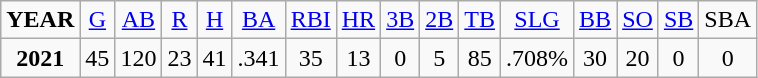<table class="wikitable">
<tr align=center>
<td><strong>YEAR</strong></td>
<td><a href='#'>G</a></td>
<td><a href='#'>AB</a></td>
<td><a href='#'>R</a></td>
<td><a href='#'>H</a></td>
<td><a href='#'>BA</a></td>
<td><a href='#'>RBI</a></td>
<td><a href='#'>HR</a></td>
<td><a href='#'>3B</a></td>
<td><a href='#'>2B</a></td>
<td><a href='#'>TB</a></td>
<td><a href='#'>SLG</a></td>
<td><a href='#'>BB</a></td>
<td><a href='#'>SO</a></td>
<td><a href='#'>SB</a></td>
<td>SBA</td>
</tr>
<tr align=center>
<td><strong>2021</strong></td>
<td>45</td>
<td>120</td>
<td>23</td>
<td>41</td>
<td>.341</td>
<td>35</td>
<td>13</td>
<td>0</td>
<td>5</td>
<td>85</td>
<td>.708%</td>
<td>30</td>
<td>20</td>
<td>0</td>
<td>0</td>
</tr>
</table>
